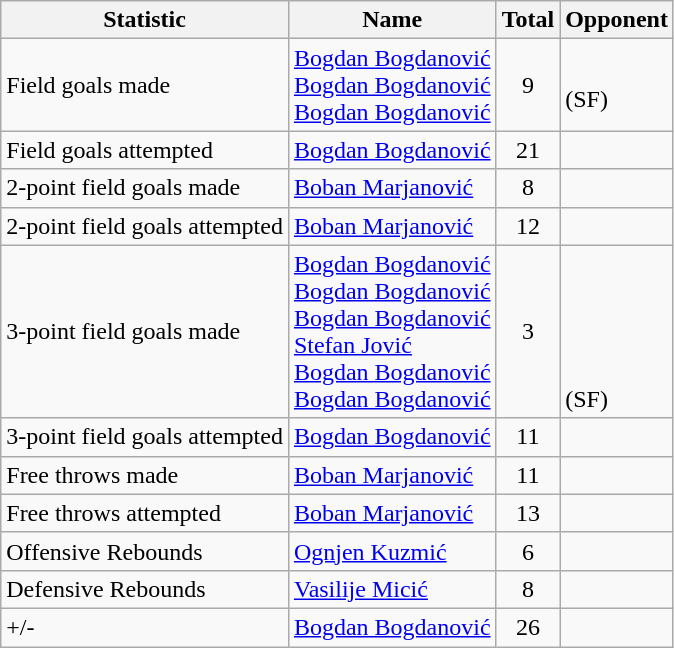<table class=wikitable>
<tr>
<th>Statistic</th>
<th>Name</th>
<th>Total</th>
<th>Opponent</th>
</tr>
<tr>
<td>Field goals made</td>
<td><a href='#'>Bogdan Bogdanović</a><br><a href='#'>Bogdan Bogdanović</a><br><a href='#'>Bogdan Bogdanović</a></td>
<td align=center>9</td>
<td><br> (SF)<br></td>
</tr>
<tr>
<td>Field goals attempted</td>
<td><a href='#'>Bogdan Bogdanović</a></td>
<td align=center>21</td>
<td></td>
</tr>
<tr>
<td>2-point field goals made</td>
<td><a href='#'>Boban Marjanović</a></td>
<td align=center>8</td>
<td></td>
</tr>
<tr>
<td>2-point field goals attempted</td>
<td><a href='#'>Boban Marjanović</a></td>
<td align=center>12</td>
<td></td>
</tr>
<tr>
<td>3-point field goals made</td>
<td><a href='#'>Bogdan Bogdanović</a><br><a href='#'>Bogdan Bogdanović</a><br><a href='#'>Bogdan Bogdanović</a><br><a href='#'>Stefan Jović</a><br><a href='#'>Bogdan Bogdanović</a><br><a href='#'>Bogdan Bogdanović</a></td>
<td align=center>3</td>
<td><br><br><br><br><br> (SF)</td>
</tr>
<tr>
<td>3-point field goals attempted</td>
<td><a href='#'>Bogdan Bogdanović</a></td>
<td align=center>11</td>
<td></td>
</tr>
<tr>
<td>Free throws made</td>
<td><a href='#'>Boban Marjanović</a></td>
<td align=center>11</td>
<td></td>
</tr>
<tr>
<td>Free throws attempted</td>
<td><a href='#'>Boban Marjanović</a></td>
<td align=center>13</td>
<td></td>
</tr>
<tr>
<td>Offensive Rebounds</td>
<td><a href='#'>Ognjen Kuzmić</a></td>
<td align=center>6</td>
<td></td>
</tr>
<tr>
<td>Defensive Rebounds</td>
<td><a href='#'>Vasilije Micić</a></td>
<td align=center>8</td>
<td></td>
</tr>
<tr>
<td>+/-</td>
<td><a href='#'>Bogdan Bogdanović</a></td>
<td align=center>26</td>
<td></td>
</tr>
</table>
